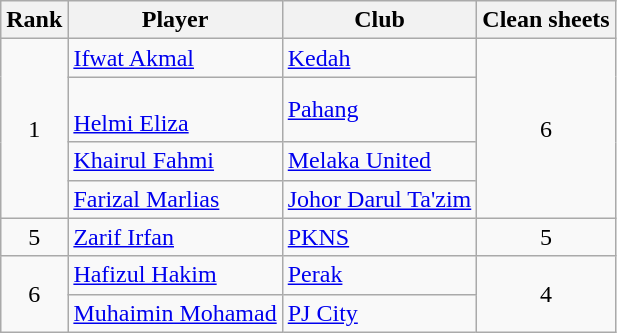<table class="wikitable" style="text-align:center">
<tr>
<th>Rank</th>
<th>Player</th>
<th>Club</th>
<th>Clean sheets</th>
</tr>
<tr>
<td rowspan=4>1</td>
<td style="text-align:left;"> <a href='#'>Ifwat Akmal</a></td>
<td style="text-align:left;"><a href='#'>Kedah</a></td>
<td rowspan=4>6</td>
</tr>
<tr>
<td style="text-align:left;"><br> <a href='#'>Helmi Eliza</a></td>
<td style="text-align:left;"><a href='#'>Pahang</a></td>
</tr>
<tr>
<td style="text-align:left;"> <a href='#'>Khairul Fahmi</a></td>
<td style="text-align:left;"><a href='#'>Melaka United</a></td>
</tr>
<tr>
<td style="text-align:left;"> <a href='#'>Farizal Marlias</a></td>
<td style="text-align:left;"><a href='#'>Johor Darul Ta'zim</a></td>
</tr>
<tr>
<td rowspan=1>5</td>
<td style="text-align:left;"> <a href='#'>Zarif Irfan</a></td>
<td style="text-align:left;"><a href='#'>PKNS</a></td>
<td rowspan=1>5</td>
</tr>
<tr>
<td rowspan=2>6</td>
<td style="text-align:left;"> <a href='#'>Hafizul Hakim</a></td>
<td style="text-align:left;"><a href='#'>Perak</a></td>
<td rowspan=2>4</td>
</tr>
<tr>
<td style="text-align:left;"> <a href='#'>Muhaimin Mohamad</a></td>
<td style="text-align:left;"><a href='#'>PJ City</a></td>
</tr>
</table>
